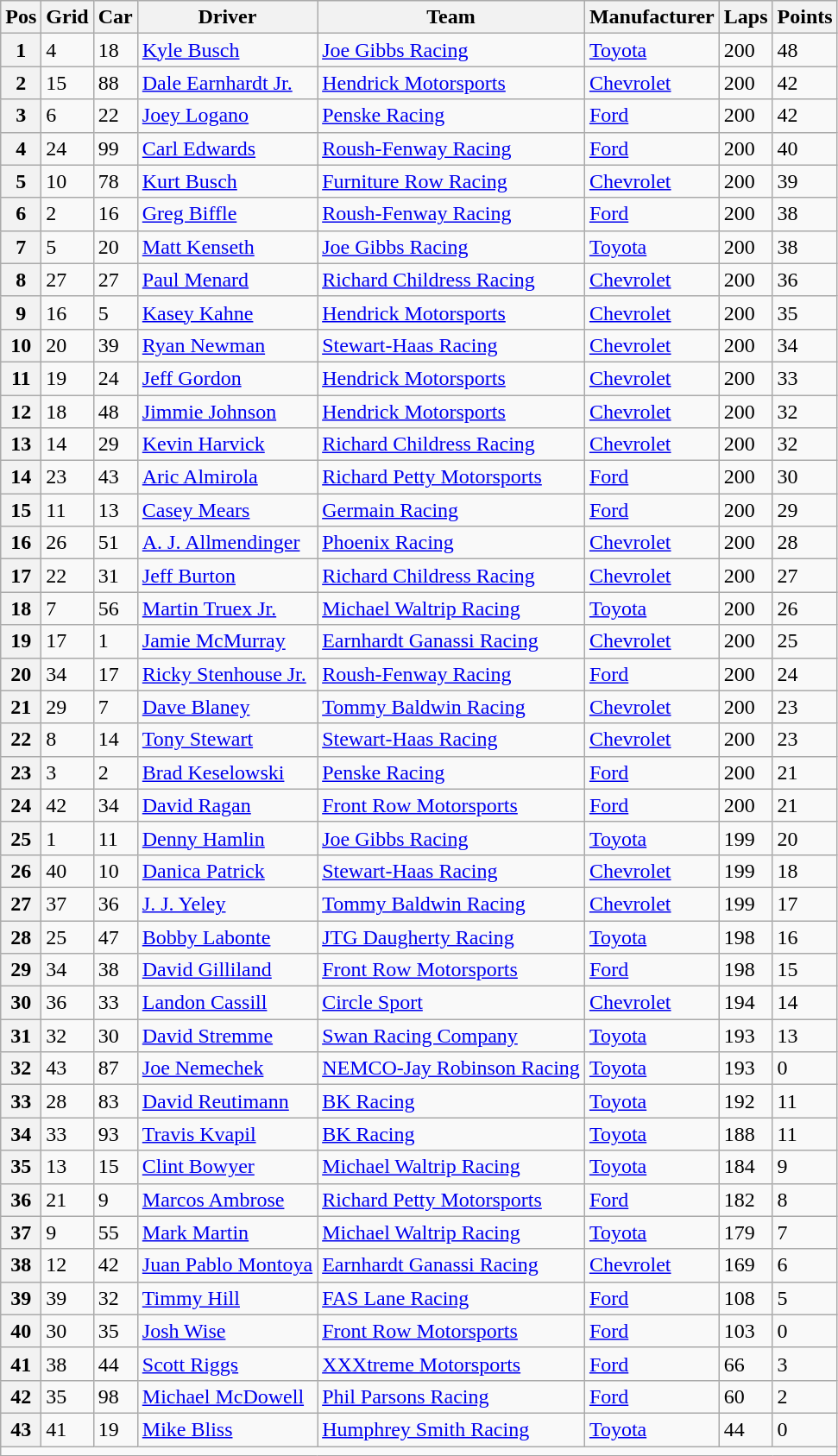<table class="sortable wikitable" border="1">
<tr>
<th>Pos</th>
<th>Grid</th>
<th>Car</th>
<th>Driver</th>
<th>Team</th>
<th>Manufacturer</th>
<th>Laps</th>
<th>Points</th>
</tr>
<tr>
<th>1</th>
<td>4</td>
<td>18</td>
<td><a href='#'>Kyle Busch</a></td>
<td><a href='#'>Joe Gibbs Racing</a></td>
<td><a href='#'>Toyota</a></td>
<td>200</td>
<td>48</td>
</tr>
<tr>
<th>2</th>
<td>15</td>
<td>88</td>
<td><a href='#'>Dale Earnhardt Jr.</a></td>
<td><a href='#'>Hendrick Motorsports</a></td>
<td><a href='#'>Chevrolet</a></td>
<td>200</td>
<td>42</td>
</tr>
<tr>
<th>3</th>
<td>6</td>
<td>22</td>
<td><a href='#'>Joey Logano</a></td>
<td><a href='#'>Penske Racing</a></td>
<td><a href='#'>Ford</a></td>
<td>200</td>
<td>42</td>
</tr>
<tr>
<th>4</th>
<td>24</td>
<td>99</td>
<td><a href='#'>Carl Edwards</a></td>
<td><a href='#'>Roush-Fenway Racing</a></td>
<td><a href='#'>Ford</a></td>
<td>200</td>
<td>40</td>
</tr>
<tr>
<th>5</th>
<td>10</td>
<td>78</td>
<td><a href='#'>Kurt Busch</a></td>
<td><a href='#'>Furniture Row Racing</a></td>
<td><a href='#'>Chevrolet</a></td>
<td>200</td>
<td>39</td>
</tr>
<tr>
<th>6</th>
<td>2</td>
<td>16</td>
<td><a href='#'>Greg Biffle</a></td>
<td><a href='#'>Roush-Fenway Racing</a></td>
<td><a href='#'>Ford</a></td>
<td>200</td>
<td>38</td>
</tr>
<tr>
<th>7</th>
<td>5</td>
<td>20</td>
<td><a href='#'>Matt Kenseth</a></td>
<td><a href='#'>Joe Gibbs Racing</a></td>
<td><a href='#'>Toyota</a></td>
<td>200</td>
<td>38</td>
</tr>
<tr>
<th>8</th>
<td>27</td>
<td>27</td>
<td><a href='#'>Paul Menard</a></td>
<td><a href='#'>Richard Childress Racing</a></td>
<td><a href='#'>Chevrolet</a></td>
<td>200</td>
<td>36</td>
</tr>
<tr>
<th>9</th>
<td>16</td>
<td>5</td>
<td><a href='#'>Kasey Kahne</a></td>
<td><a href='#'>Hendrick Motorsports</a></td>
<td><a href='#'>Chevrolet</a></td>
<td>200</td>
<td>35</td>
</tr>
<tr>
<th>10</th>
<td>20</td>
<td>39</td>
<td><a href='#'>Ryan Newman</a></td>
<td><a href='#'>Stewart-Haas Racing</a></td>
<td><a href='#'>Chevrolet</a></td>
<td>200</td>
<td>34</td>
</tr>
<tr>
<th>11</th>
<td>19</td>
<td>24</td>
<td><a href='#'>Jeff Gordon</a></td>
<td><a href='#'>Hendrick Motorsports</a></td>
<td><a href='#'>Chevrolet</a></td>
<td>200</td>
<td>33</td>
</tr>
<tr>
<th>12</th>
<td>18</td>
<td>48</td>
<td><a href='#'>Jimmie Johnson</a></td>
<td><a href='#'>Hendrick Motorsports</a></td>
<td><a href='#'>Chevrolet</a></td>
<td>200</td>
<td>32</td>
</tr>
<tr>
<th>13</th>
<td>14</td>
<td>29</td>
<td><a href='#'>Kevin Harvick</a></td>
<td><a href='#'>Richard Childress Racing</a></td>
<td><a href='#'>Chevrolet</a></td>
<td>200</td>
<td>32</td>
</tr>
<tr>
<th>14</th>
<td>23</td>
<td>43</td>
<td><a href='#'>Aric Almirola</a></td>
<td><a href='#'>Richard Petty Motorsports</a></td>
<td><a href='#'>Ford</a></td>
<td>200</td>
<td>30</td>
</tr>
<tr>
<th>15</th>
<td>11</td>
<td>13</td>
<td><a href='#'>Casey Mears</a></td>
<td><a href='#'>Germain Racing</a></td>
<td><a href='#'>Ford</a></td>
<td>200</td>
<td>29</td>
</tr>
<tr>
<th>16</th>
<td>26</td>
<td>51</td>
<td><a href='#'>A. J. Allmendinger</a></td>
<td><a href='#'>Phoenix Racing</a></td>
<td><a href='#'>Chevrolet</a></td>
<td>200</td>
<td>28</td>
</tr>
<tr>
<th>17</th>
<td>22</td>
<td>31</td>
<td><a href='#'>Jeff Burton</a></td>
<td><a href='#'>Richard Childress Racing</a></td>
<td><a href='#'>Chevrolet</a></td>
<td>200</td>
<td>27</td>
</tr>
<tr>
<th>18</th>
<td>7</td>
<td>56</td>
<td><a href='#'>Martin Truex Jr.</a></td>
<td><a href='#'>Michael Waltrip Racing</a></td>
<td><a href='#'>Toyota</a></td>
<td>200</td>
<td>26</td>
</tr>
<tr>
<th>19</th>
<td>17</td>
<td>1</td>
<td><a href='#'>Jamie McMurray</a></td>
<td><a href='#'>Earnhardt Ganassi Racing</a></td>
<td><a href='#'>Chevrolet</a></td>
<td>200</td>
<td>25</td>
</tr>
<tr>
<th>20</th>
<td>34</td>
<td>17</td>
<td><a href='#'>Ricky Stenhouse Jr.</a></td>
<td><a href='#'>Roush-Fenway Racing</a></td>
<td><a href='#'>Ford</a></td>
<td>200</td>
<td>24</td>
</tr>
<tr>
<th>21</th>
<td>29</td>
<td>7</td>
<td><a href='#'>Dave Blaney</a></td>
<td><a href='#'>Tommy Baldwin Racing</a></td>
<td><a href='#'>Chevrolet</a></td>
<td>200</td>
<td>23</td>
</tr>
<tr>
<th>22</th>
<td>8</td>
<td>14</td>
<td><a href='#'>Tony Stewart</a></td>
<td><a href='#'>Stewart-Haas Racing</a></td>
<td><a href='#'>Chevrolet</a></td>
<td>200</td>
<td>23</td>
</tr>
<tr>
<th>23</th>
<td>3</td>
<td>2</td>
<td><a href='#'>Brad Keselowski</a></td>
<td><a href='#'>Penske Racing</a></td>
<td><a href='#'>Ford</a></td>
<td>200</td>
<td>21</td>
</tr>
<tr>
<th>24</th>
<td>42</td>
<td>34</td>
<td><a href='#'>David Ragan</a></td>
<td><a href='#'>Front Row Motorsports</a></td>
<td><a href='#'>Ford</a></td>
<td>200</td>
<td>21</td>
</tr>
<tr>
<th>25</th>
<td>1</td>
<td>11</td>
<td><a href='#'>Denny Hamlin</a></td>
<td><a href='#'>Joe Gibbs Racing</a></td>
<td><a href='#'>Toyota</a></td>
<td>199</td>
<td>20</td>
</tr>
<tr>
<th>26</th>
<td>40</td>
<td>10</td>
<td><a href='#'>Danica Patrick</a></td>
<td><a href='#'>Stewart-Haas Racing</a></td>
<td><a href='#'>Chevrolet</a></td>
<td>199</td>
<td>18</td>
</tr>
<tr>
<th>27</th>
<td>37</td>
<td>36</td>
<td><a href='#'>J. J. Yeley</a></td>
<td><a href='#'>Tommy Baldwin Racing</a></td>
<td><a href='#'>Chevrolet</a></td>
<td>199</td>
<td>17</td>
</tr>
<tr>
<th>28</th>
<td>25</td>
<td>47</td>
<td><a href='#'>Bobby Labonte</a></td>
<td><a href='#'>JTG Daugherty Racing</a></td>
<td><a href='#'>Toyota</a></td>
<td>198</td>
<td>16</td>
</tr>
<tr>
<th>29</th>
<td>34</td>
<td>38</td>
<td><a href='#'>David Gilliland</a></td>
<td><a href='#'>Front Row Motorsports</a></td>
<td><a href='#'>Ford</a></td>
<td>198</td>
<td>15</td>
</tr>
<tr>
<th>30</th>
<td>36</td>
<td>33</td>
<td><a href='#'>Landon Cassill</a></td>
<td><a href='#'>Circle Sport</a></td>
<td><a href='#'>Chevrolet</a></td>
<td>194</td>
<td>14</td>
</tr>
<tr>
<th>31</th>
<td>32</td>
<td>30</td>
<td><a href='#'>David Stremme</a></td>
<td><a href='#'>Swan Racing Company</a></td>
<td><a href='#'>Toyota</a></td>
<td>193</td>
<td>13</td>
</tr>
<tr>
<th>32</th>
<td>43</td>
<td>87</td>
<td><a href='#'>Joe Nemechek</a></td>
<td><a href='#'>NEMCO-Jay Robinson Racing</a></td>
<td><a href='#'>Toyota</a></td>
<td>193</td>
<td>0</td>
</tr>
<tr>
<th>33</th>
<td>28</td>
<td>83</td>
<td><a href='#'>David Reutimann</a></td>
<td><a href='#'>BK Racing</a></td>
<td><a href='#'>Toyota</a></td>
<td>192</td>
<td>11</td>
</tr>
<tr>
<th>34</th>
<td>33</td>
<td>93</td>
<td><a href='#'>Travis Kvapil</a></td>
<td><a href='#'>BK Racing</a></td>
<td><a href='#'>Toyota</a></td>
<td>188</td>
<td>11</td>
</tr>
<tr>
<th>35</th>
<td>13</td>
<td>15</td>
<td><a href='#'>Clint Bowyer</a></td>
<td><a href='#'>Michael Waltrip Racing</a></td>
<td><a href='#'>Toyota</a></td>
<td>184</td>
<td>9</td>
</tr>
<tr>
<th>36</th>
<td>21</td>
<td>9</td>
<td><a href='#'>Marcos Ambrose</a></td>
<td><a href='#'>Richard Petty Motorsports</a></td>
<td><a href='#'>Ford</a></td>
<td>182</td>
<td>8</td>
</tr>
<tr>
<th>37</th>
<td>9</td>
<td>55</td>
<td><a href='#'>Mark Martin</a></td>
<td><a href='#'>Michael Waltrip Racing</a></td>
<td><a href='#'>Toyota</a></td>
<td>179</td>
<td>7</td>
</tr>
<tr>
<th>38</th>
<td>12</td>
<td>42</td>
<td><a href='#'>Juan Pablo Montoya</a></td>
<td><a href='#'>Earnhardt Ganassi Racing</a></td>
<td><a href='#'>Chevrolet</a></td>
<td>169</td>
<td>6</td>
</tr>
<tr>
<th>39</th>
<td>39</td>
<td>32</td>
<td><a href='#'>Timmy Hill</a></td>
<td><a href='#'>FAS Lane Racing</a></td>
<td><a href='#'>Ford</a></td>
<td>108</td>
<td>5</td>
</tr>
<tr>
<th>40</th>
<td>30</td>
<td>35</td>
<td><a href='#'>Josh Wise</a></td>
<td><a href='#'>Front Row Motorsports</a></td>
<td><a href='#'>Ford</a></td>
<td>103</td>
<td>0</td>
</tr>
<tr>
<th>41</th>
<td>38</td>
<td>44</td>
<td><a href='#'>Scott Riggs</a></td>
<td><a href='#'>XXXtreme Motorsports</a></td>
<td><a href='#'>Ford</a></td>
<td>66</td>
<td>3</td>
</tr>
<tr>
<th>42</th>
<td>35</td>
<td>98</td>
<td><a href='#'>Michael McDowell</a></td>
<td><a href='#'>Phil Parsons Racing</a></td>
<td><a href='#'>Ford</a></td>
<td>60</td>
<td>2</td>
</tr>
<tr>
<th>43</th>
<td>41</td>
<td>19</td>
<td><a href='#'>Mike Bliss</a></td>
<td><a href='#'>Humphrey Smith Racing</a></td>
<td><a href='#'>Toyota</a></td>
<td>44</td>
<td>0</td>
</tr>
<tr class="sortbottom">
<td colspan="9"></td>
</tr>
</table>
